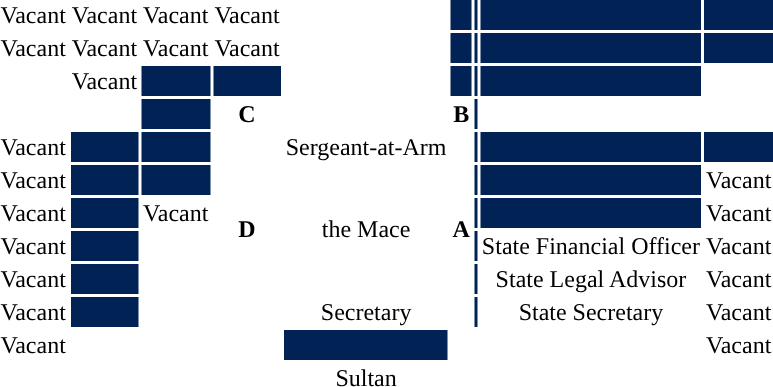<table style="font-size:100%; text-align:center;">
<tr>
<td>Vacant</td>
<td>Vacant</td>
<td>Vacant</td>
<td>Vacant</td>
<td></td>
<td style="background-color:#002255;"></td>
<td style="background-color:#002255;"></td>
<td style="background-color:#002255;"></td>
<td style="background-color:#002255;"></td>
</tr>
<tr>
<td>Vacant</td>
<td>Vacant</td>
<td>Vacant</td>
<td>Vacant</td>
<td></td>
<td bgcolor=#002255></td>
<td style="background-color:#002255;"></td>
<td style="background-color:#002255;"></td>
<td style="background-color:#002255;"></td>
</tr>
<tr>
<td></td>
<td>Vacant</td>
<td style="background-color:#002255;"></td>
<td style="background-color:#002255;"></td>
<td></td>
<td style="background-color:#002255;"></td>
<td style="background-color:#002255;"></td>
<td style="background-color:#002255;"></td>
<td></td>
<td></td>
</tr>
<tr>
<td></td>
<td></td>
<td style="background-color:#002255;"></td>
<td><strong>C</strong></td>
<td></td>
<td><strong>B</strong></td>
<td style="background-color:#002255;"></td>
<td></td>
<td></td>
</tr>
<tr>
<td>Vacant</td>
<td style="background-color:#002255;"></td>
<td style="background-color:#002255;"></td>
<td rowspan=6><strong>D</strong></td>
<td>Sergeant-at-Arm</td>
<td rowspan=6><strong>A</strong></td>
<td style="background-color:#002255;"></td>
<td style="background-color:#002255;"></td>
<td style="background-color:#002255;"></td>
</tr>
<tr>
<td>Vacant</td>
<td style="background-color:#002255;"></td>
<td style="background-color:#002255;"></td>
<td></td>
<td style="background-color:#002255;"></td>
<td style="background-color:#002255;"></td>
<td>Vacant</td>
</tr>
<tr>
<td>Vacant</td>
<td style="background-color:#002255;"></td>
<td>Vacant</td>
<td rowspan=2>the Mace</td>
<td bgcolor=#002255></td>
<td bgcolor=#002255></td>
<td>Vacant</td>
</tr>
<tr>
<td>Vacant</td>
<td style="background-color:#002255;"></td>
<td></td>
<td style="background-color:#002255;"></td>
<td>State Financial Officer</td>
<td>Vacant</td>
</tr>
<tr>
<td>Vacant</td>
<td style="background-color:#002255;"></td>
<td></td>
<td></td>
<td bgcolor=#002255></td>
<td>State Legal Advisor</td>
<td>Vacant</td>
</tr>
<tr>
<td>Vacant</td>
<td style="background-color:#002255;"></td>
<td></td>
<td>Secretary</td>
<td style="background-color:#002255;"></td>
<td>State Secretary</td>
<td>Vacant</td>
</tr>
<tr>
<td>Vacant</td>
<td></td>
<td></td>
<td></td>
<td style="background-color:#002255;"></td>
<td></td>
<td></td>
<td></td>
<td>Vacant</td>
</tr>
<tr>
<td></td>
<td></td>
<td></td>
<td></td>
<td>Sultan</td>
<td></td>
<td></td>
<td></td>
<td></td>
</tr>
</table>
